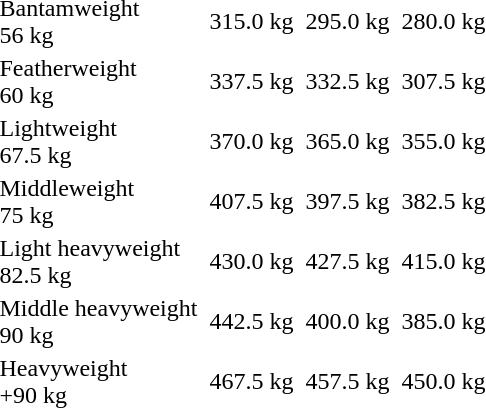<table>
<tr>
<td>Bantamweight<br>56 kg</td>
<td></td>
<td>315.0 kg</td>
<td></td>
<td>295.0 kg</td>
<td></td>
<td>280.0 kg</td>
</tr>
<tr>
<td>Featherweight<br>60 kg</td>
<td></td>
<td>337.5 kg</td>
<td></td>
<td>332.5 kg</td>
<td></td>
<td>307.5 kg</td>
</tr>
<tr>
<td>Lightweight<br>67.5 kg</td>
<td></td>
<td>370.0 kg</td>
<td></td>
<td>365.0 kg</td>
<td></td>
<td>355.0 kg</td>
</tr>
<tr>
<td>Middleweight<br>75 kg</td>
<td></td>
<td>407.5 kg</td>
<td></td>
<td>397.5 kg</td>
<td></td>
<td>382.5 kg</td>
</tr>
<tr>
<td>Light heavyweight<br>82.5 kg</td>
<td></td>
<td>430.0 kg</td>
<td></td>
<td>427.5 kg</td>
<td></td>
<td>415.0 kg</td>
</tr>
<tr>
<td>Middle heavyweight<br>90 kg</td>
<td></td>
<td>442.5 kg</td>
<td></td>
<td>400.0 kg</td>
<td></td>
<td>385.0 kg</td>
</tr>
<tr>
<td>Heavyweight<br>+90 kg</td>
<td></td>
<td>467.5 kg</td>
<td></td>
<td>457.5 kg</td>
<td></td>
<td>450.0 kg</td>
</tr>
</table>
